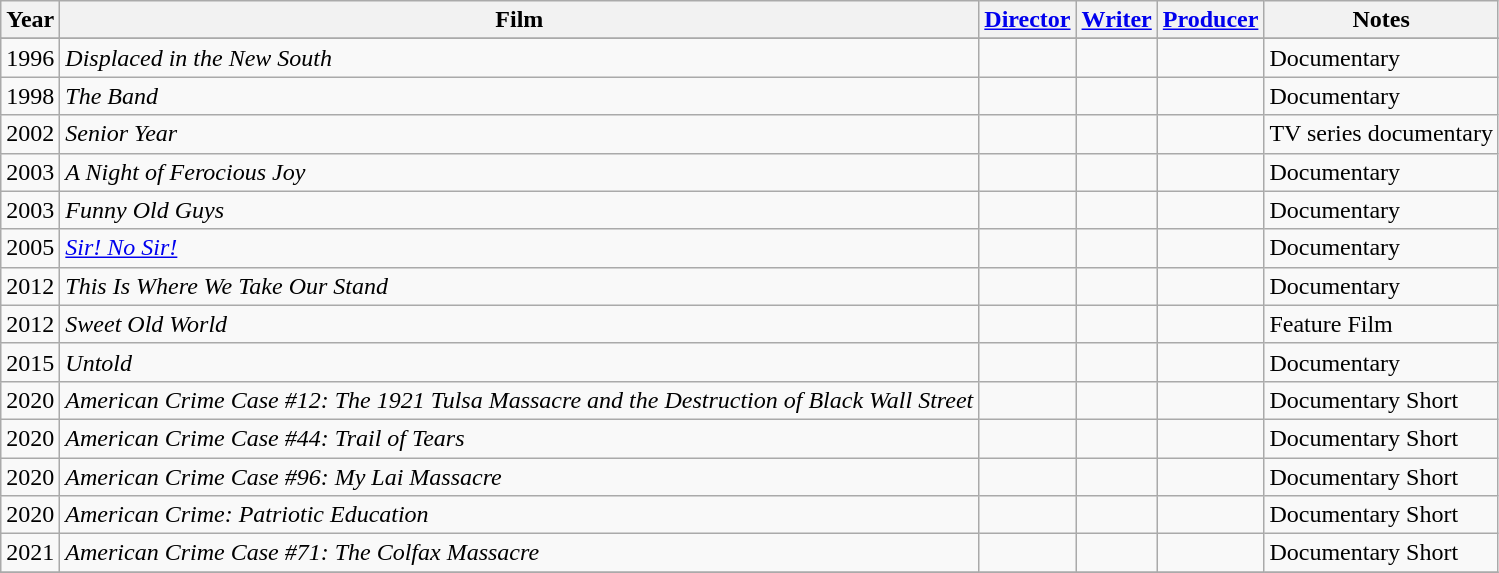<table class="wikitable sortable">
<tr>
<th>Year</th>
<th>Film</th>
<th><a href='#'>Director</a></th>
<th><a href='#'>Writer</a></th>
<th><a href='#'>Producer</a></th>
<th>Notes</th>
</tr>
<tr>
</tr>
<tr>
<td>1996</td>
<td><em>Displaced in the New South</em></td>
<td style="text-align:center;"></td>
<td style="text-align:center;"></td>
<td style="text-align:center;"></td>
<td>Documentary</td>
</tr>
<tr>
<td>1998</td>
<td><em>The Band</em></td>
<td style="text-align:center;"></td>
<td style="text-align:center;"></td>
<td style="text-align:center;"></td>
<td>Documentary</td>
</tr>
<tr>
<td>2002</td>
<td><em>Senior Year</em></td>
<td style="text-align:center;"></td>
<td style="text-align:center;"></td>
<td style="text-align:center;"></td>
<td>TV series documentary</td>
</tr>
<tr>
<td>2003</td>
<td><em>A Night of Ferocious Joy</em></td>
<td style="text-align:center;"></td>
<td style="text-align:center;"></td>
<td style="text-align:center;"></td>
<td>Documentary</td>
</tr>
<tr>
<td>2003</td>
<td><em>Funny Old Guys</em></td>
<td style="text-align:center;"></td>
<td style="text-align:center;"></td>
<td style="text-align:center;"></td>
<td>Documentary</td>
</tr>
<tr>
<td>2005</td>
<td><em><a href='#'>Sir! No Sir!</a></em></td>
<td style="text-align:center;"></td>
<td style="text-align:center;"></td>
<td style="text-align:center;"></td>
<td>Documentary</td>
</tr>
<tr>
<td>2012</td>
<td><em>This Is Where We Take Our Stand </em></td>
<td style="text-align:center;"></td>
<td style="text-align:center;"></td>
<td style="text-align:center;"></td>
<td>Documentary</td>
</tr>
<tr>
<td>2012</td>
<td><em>Sweet Old World</em></td>
<td style="text-align:center;"></td>
<td style="text-align:center;"></td>
<td style="text-align:center;"></td>
<td>Feature Film</td>
</tr>
<tr>
<td>2015</td>
<td><em>Untold</em></td>
<td style="text-align:center;"></td>
<td style="text-align:center;"></td>
<td style="text-align:center;"></td>
<td>Documentary</td>
</tr>
<tr>
<td>2020</td>
<td><em>American Crime Case #12: The 1921 Tulsa Massacre and the Destruction of Black Wall Street</em></td>
<td style="text-align:center;"></td>
<td style="text-align:center;"></td>
<td style="text-align:center;"></td>
<td>Documentary Short</td>
</tr>
<tr>
<td>2020</td>
<td><em>American Crime Case #44: Trail of Tears</em></td>
<td style="text-align:center;"></td>
<td style="text-align:center;"></td>
<td style="text-align:center;"></td>
<td>Documentary Short</td>
</tr>
<tr>
<td>2020</td>
<td><em>American Crime Case #96: My Lai Massacre</em></td>
<td style="text-align:center;"></td>
<td style="text-align:center;"></td>
<td style="text-align:center;"></td>
<td>Documentary Short</td>
</tr>
<tr>
<td>2020</td>
<td><em>American Crime: Patriotic Education</em></td>
<td style="text-align:center;"></td>
<td style="text-align:center;"></td>
<td style="text-align:center;"></td>
<td>Documentary Short</td>
</tr>
<tr>
<td>2021</td>
<td><em>American Crime Case #71: The Colfax Massacre</em></td>
<td style="text-align:center;"></td>
<td style="text-align:center;"></td>
<td style="text-align:center;"></td>
<td>Documentary Short</td>
</tr>
<tr>
</tr>
</table>
